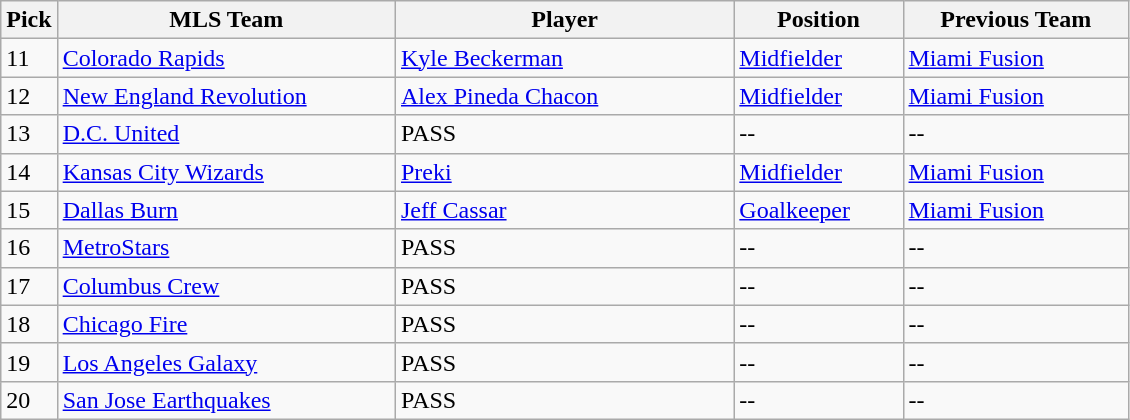<table class="wikitable">
<tr>
<th width="5%">Pick</th>
<th width="30%">MLS Team</th>
<th width="30%">Player</th>
<th width="15%">Position</th>
<th width="20%">Previous Team</th>
</tr>
<tr>
<td>11</td>
<td><a href='#'>Colorado Rapids</a></td>
<td><a href='#'>Kyle Beckerman</a></td>
<td><a href='#'>Midfielder</a></td>
<td><a href='#'>Miami Fusion</a></td>
</tr>
<tr>
<td>12</td>
<td><a href='#'>New England Revolution</a></td>
<td><a href='#'>Alex Pineda Chacon</a></td>
<td><a href='#'>Midfielder</a></td>
<td><a href='#'>Miami Fusion</a></td>
</tr>
<tr>
<td>13</td>
<td><a href='#'>D.C. United</a></td>
<td>PASS</td>
<td>--</td>
<td>--</td>
</tr>
<tr>
<td>14</td>
<td><a href='#'>Kansas City Wizards</a></td>
<td><a href='#'>Preki</a></td>
<td><a href='#'>Midfielder</a></td>
<td><a href='#'>Miami Fusion</a></td>
</tr>
<tr>
<td>15</td>
<td><a href='#'>Dallas Burn</a></td>
<td><a href='#'>Jeff Cassar</a></td>
<td><a href='#'>Goalkeeper</a></td>
<td><a href='#'>Miami Fusion</a></td>
</tr>
<tr>
<td>16</td>
<td><a href='#'>MetroStars</a></td>
<td>PASS</td>
<td>--</td>
<td>--</td>
</tr>
<tr>
<td>17</td>
<td><a href='#'>Columbus Crew</a></td>
<td>PASS</td>
<td>--</td>
<td>--</td>
</tr>
<tr>
<td>18</td>
<td><a href='#'>Chicago Fire</a></td>
<td>PASS</td>
<td>--</td>
<td>--</td>
</tr>
<tr>
<td>19</td>
<td><a href='#'>Los Angeles Galaxy</a></td>
<td>PASS</td>
<td>--</td>
<td>--</td>
</tr>
<tr>
<td>20</td>
<td><a href='#'>San Jose Earthquakes</a></td>
<td>PASS</td>
<td>--</td>
<td>--</td>
</tr>
</table>
